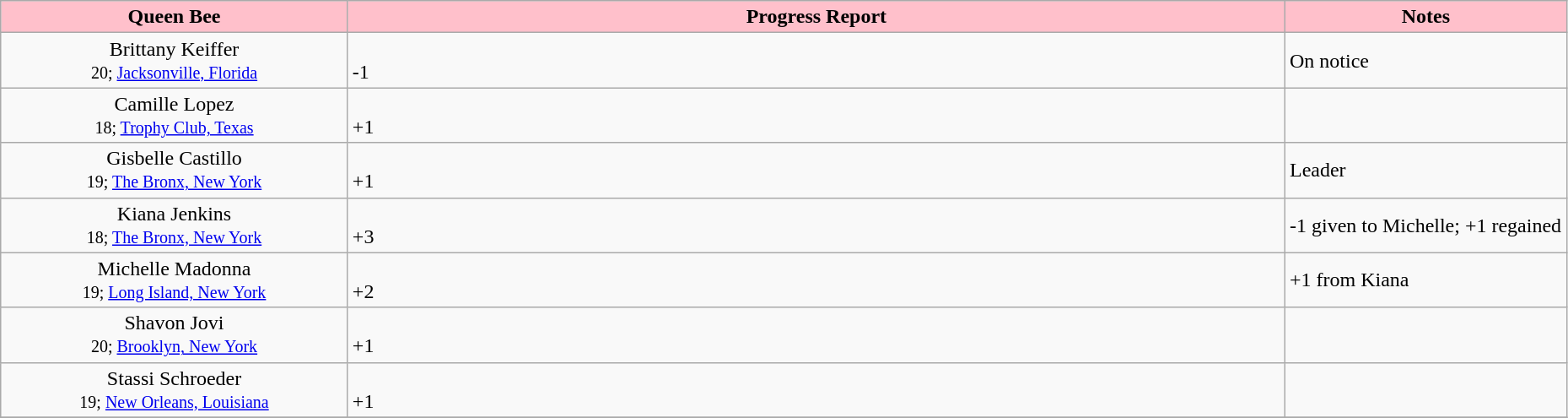<table class="wikitable" width="98%">
<tr>
<th width="125" style="background:pink;">Queen Bee</th>
<th width="350" style="background:pink;">Progress Report</th>
<th width="100" style="background:pink;">Notes</th>
</tr>
<tr>
<td style="text-align:center;">Brittany Keiffer<br><small>20; <a href='#'>Jacksonville, Florida</a></small></td>
<td><br>
 -1</td>
<td>On notice</td>
</tr>
<tr>
<td style="text-align:center;">Camille Lopez<br><small>18; <a href='#'>Trophy Club, Texas</a></small></td>
<td><br>



 +1</td>
<td></td>
</tr>
<tr>
<td style="text-align:center;">Gisbelle Castillo<br><small>19; <a href='#'>The Bronx, New York</a></small></td>
<td><br>




 +1</td>
<td>Leader</td>
</tr>
<tr>
<td style="text-align:center;">Kiana Jenkins<br><small>18; <a href='#'>The Bronx, New York</a></small></td>
<td><br>

 

 +3</td>
<td>-1 given to Michelle; +1 regained</td>
</tr>
<tr>
<td style="text-align:center;">Michelle Madonna<br><small>19; <a href='#'>Long Island, New York</a></small></td>
<td><br>
 

 +2</td>
<td>+1 from Kiana</td>
</tr>
<tr>
<td style="text-align:center;">Shavon Jovi<br><small>20; <a href='#'>Brooklyn, New York</a></small></td>
<td><br>


 +1</td>
<td></td>
</tr>
<tr>
<td style="text-align:center;">Stassi Schroeder<br><small>19; <a href='#'>New Orleans, Louisiana</a></small></td>
<td><br>



 +1</td>
<td></td>
</tr>
<tr>
</tr>
</table>
